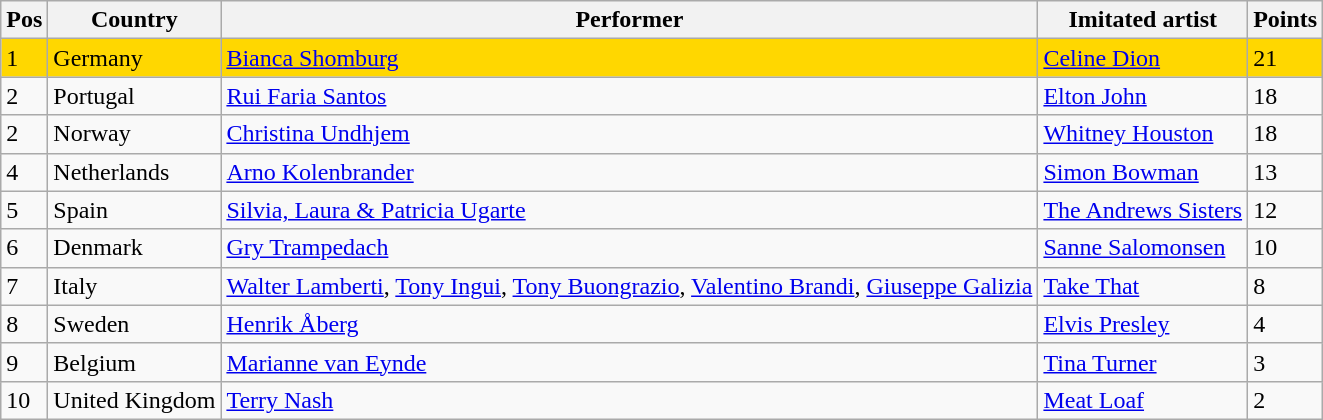<table class="wikitable">
<tr>
<th>Pos</th>
<th>Country</th>
<th>Performer</th>
<th>Imitated artist</th>
<th>Points</th>
</tr>
<tr bgcolor=gold>
<td>1</td>
<td>Germany</td>
<td><a href='#'>Bianca Shomburg</a></td>
<td><a href='#'>Celine Dion</a></td>
<td>21</td>
</tr>
<tr>
<td>2</td>
<td>Portugal</td>
<td><a href='#'>Rui Faria Santos</a></td>
<td><a href='#'>Elton John</a></td>
<td>18</td>
</tr>
<tr>
<td>2</td>
<td>Norway</td>
<td><a href='#'>Christina Undhjem</a></td>
<td><a href='#'>Whitney Houston</a></td>
<td>18</td>
</tr>
<tr>
<td>4</td>
<td>Netherlands</td>
<td><a href='#'>Arno Kolenbrander</a></td>
<td><a href='#'>Simon Bowman</a></td>
<td>13</td>
</tr>
<tr>
<td>5</td>
<td>Spain</td>
<td><a href='#'>Silvia, Laura & Patricia Ugarte</a></td>
<td><a href='#'>The Andrews Sisters</a></td>
<td>12</td>
</tr>
<tr>
<td>6</td>
<td>Denmark</td>
<td><a href='#'>Gry Trampedach</a></td>
<td><a href='#'>Sanne Salomonsen</a></td>
<td>10</td>
</tr>
<tr>
<td>7</td>
<td>Italy</td>
<td><a href='#'>Walter Lamberti</a>, <a href='#'>Tony Ingui</a>, <a href='#'>Tony Buongrazio</a>, <a href='#'>Valentino Brandi</a>, <a href='#'>Giuseppe Galizia</a></td>
<td><a href='#'>Take That</a></td>
<td>8</td>
</tr>
<tr>
<td>8</td>
<td>Sweden</td>
<td><a href='#'>Henrik Åberg</a></td>
<td><a href='#'>Elvis Presley</a></td>
<td>4</td>
</tr>
<tr>
<td>9</td>
<td>Belgium</td>
<td><a href='#'>Marianne van Eynde</a></td>
<td><a href='#'>Tina Turner</a></td>
<td>3</td>
</tr>
<tr>
<td>10</td>
<td>United Kingdom</td>
<td><a href='#'>Terry Nash</a></td>
<td><a href='#'>Meat Loaf</a></td>
<td>2</td>
</tr>
</table>
